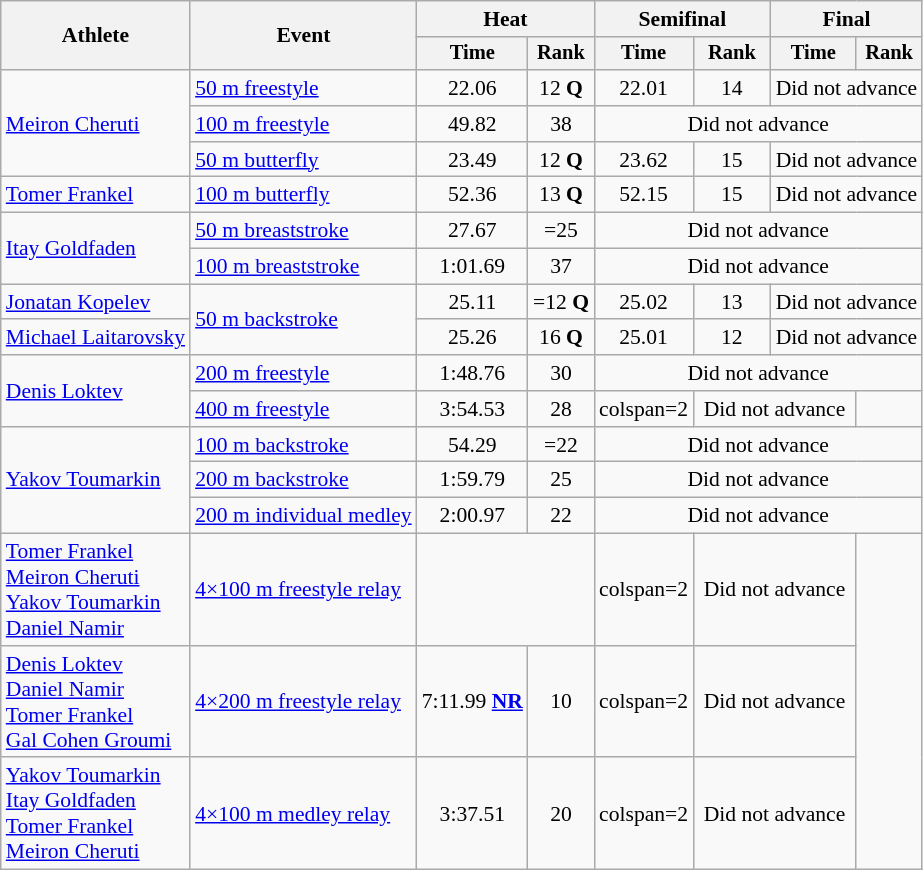<table class="wikitable" style="text-align:center; font-size:90%">
<tr>
<th rowspan="2">Athlete</th>
<th rowspan="2">Event</th>
<th colspan="2">Heat</th>
<th colspan="2">Semifinal</th>
<th colspan="2">Final</th>
</tr>
<tr style="font-size:95%">
<th>Time</th>
<th>Rank</th>
<th>Time</th>
<th>Rank</th>
<th>Time</th>
<th>Rank</th>
</tr>
<tr>
<td align=left rowspan=3><a href='#'>Meiron Cheruti</a></td>
<td align=left><a href='#'>50 m freestyle</a></td>
<td>22.06</td>
<td>12 <strong>Q</strong></td>
<td>22.01</td>
<td>14</td>
<td colspan=2>Did not advance</td>
</tr>
<tr>
<td align=left><a href='#'>100 m freestyle</a></td>
<td>49.82</td>
<td>38</td>
<td colspan=4>Did not advance</td>
</tr>
<tr>
<td align=left><a href='#'>50 m butterfly</a></td>
<td>23.49</td>
<td>12 <strong>Q</strong></td>
<td>23.62</td>
<td>15</td>
<td colspan=2>Did not advance</td>
</tr>
<tr>
<td align=left><a href='#'>Tomer Frankel</a></td>
<td align=left><a href='#'>100 m butterfly</a></td>
<td>52.36</td>
<td>13 <strong>Q</strong></td>
<td>52.15</td>
<td>15</td>
<td colspan=2>Did not advance</td>
</tr>
<tr>
<td align=left rowspan=2><a href='#'>Itay Goldfaden</a></td>
<td align=left><a href='#'>50 m breaststroke</a></td>
<td>27.67</td>
<td>=25</td>
<td colspan=4>Did not advance</td>
</tr>
<tr>
<td align=left><a href='#'>100 m breaststroke</a></td>
<td>1:01.69</td>
<td>37</td>
<td colspan=4>Did not advance</td>
</tr>
<tr>
<td align=left><a href='#'>Jonatan Kopelev</a></td>
<td align=left rowspan=2><a href='#'>50 m backstroke</a></td>
<td>25.11</td>
<td>=12 <strong>Q</strong></td>
<td>25.02</td>
<td>13</td>
<td colspan=2>Did not advance</td>
</tr>
<tr>
<td align=left><a href='#'>Michael Laitarovsky</a></td>
<td>25.26</td>
<td>16 <strong>Q</strong></td>
<td>25.01</td>
<td>12</td>
<td colspan=2>Did not advance</td>
</tr>
<tr>
<td align=left rowspan=2><a href='#'>Denis Loktev</a></td>
<td align=left><a href='#'>200 m freestyle</a></td>
<td>1:48.76</td>
<td>30</td>
<td colspan=4>Did not advance</td>
</tr>
<tr>
<td align=left><a href='#'>400 m freestyle</a></td>
<td>3:54.53</td>
<td>28</td>
<td>colspan=2 </td>
<td colspan=2>Did not advance</td>
</tr>
<tr>
<td align=left rowspan=3><a href='#'>Yakov Toumarkin</a></td>
<td align=left><a href='#'>100 m backstroke</a></td>
<td>54.29</td>
<td>=22</td>
<td colspan=4>Did not advance</td>
</tr>
<tr>
<td align=left><a href='#'>200 m backstroke</a></td>
<td>1:59.79</td>
<td>25</td>
<td colspan=4>Did not advance</td>
</tr>
<tr>
<td align=left><a href='#'>200 m individual medley</a></td>
<td>2:00.97</td>
<td>22</td>
<td colspan=4>Did not advance</td>
</tr>
<tr>
<td align=left><a href='#'>Tomer Frankel</a><br><a href='#'>Meiron Cheruti</a> <br><a href='#'>Yakov Toumarkin</a><br><a href='#'>Daniel Namir</a></td>
<td align=left><a href='#'>4×100 m freestyle relay</a></td>
<td colspan=2></td>
<td>colspan=2 </td>
<td colspan=2>Did not advance</td>
</tr>
<tr>
<td align=left><a href='#'>Denis Loktev</a><br><a href='#'>Daniel Namir</a><br><a href='#'>Tomer Frankel</a><br><a href='#'>Gal Cohen Groumi</a></td>
<td align=left><a href='#'>4×200 m freestyle relay</a></td>
<td>7:11.99 <strong><a href='#'>NR</a></strong></td>
<td>10</td>
<td>colspan=2 </td>
<td colspan=2>Did not advance</td>
</tr>
<tr>
<td align=left><a href='#'>Yakov Toumarkin</a><br><a href='#'>Itay Goldfaden</a><br><a href='#'>Tomer Frankel</a><br><a href='#'>Meiron Cheruti</a></td>
<td align=left><a href='#'>4×100 m medley relay</a></td>
<td>3:37.51</td>
<td>20</td>
<td>colspan=2 </td>
<td colspan=2>Did not advance</td>
</tr>
</table>
